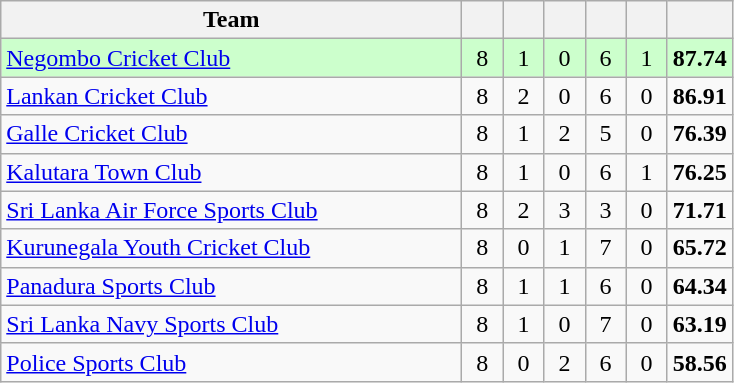<table class="wikitable" style="text-align:center">
<tr>
<th style="width:300px">Team</th>
<th width="20"></th>
<th width="20"></th>
<th width="20"></th>
<th width="20"></th>
<th width="20"></th>
<th width="20"></th>
</tr>
<tr style="background:#cfc">
<td style="text-align:left"><a href='#'>Negombo Cricket Club</a></td>
<td>8</td>
<td>1</td>
<td>0</td>
<td>6</td>
<td>1</td>
<td><strong>87.74</strong></td>
</tr>
<tr>
<td style="text-align:left"><a href='#'>Lankan Cricket Club</a></td>
<td>8</td>
<td>2</td>
<td>0</td>
<td>6</td>
<td>0</td>
<td><strong>86.91</strong></td>
</tr>
<tr>
<td style="text-align:left"><a href='#'>Galle Cricket Club</a></td>
<td>8</td>
<td>1</td>
<td>2</td>
<td>5</td>
<td>0</td>
<td><strong>76.39</strong></td>
</tr>
<tr>
<td style="text-align:left"><a href='#'>Kalutara Town Club</a></td>
<td>8</td>
<td>1</td>
<td>0</td>
<td>6</td>
<td>1</td>
<td><strong>76.25</strong></td>
</tr>
<tr>
<td style="text-align:left"><a href='#'>Sri Lanka Air Force Sports Club</a></td>
<td>8</td>
<td>2</td>
<td>3</td>
<td>3</td>
<td>0</td>
<td><strong>71.71</strong></td>
</tr>
<tr>
<td style="text-align:left"><a href='#'>Kurunegala Youth Cricket Club</a></td>
<td>8</td>
<td>0</td>
<td>1</td>
<td>7</td>
<td>0</td>
<td><strong>65.72</strong></td>
</tr>
<tr>
<td style="text-align:left"><a href='#'>Panadura Sports Club</a></td>
<td>8</td>
<td>1</td>
<td>1</td>
<td>6</td>
<td>0</td>
<td><strong>64.34</strong></td>
</tr>
<tr>
<td style="text-align:left"><a href='#'>Sri Lanka Navy Sports Club</a></td>
<td>8</td>
<td>1</td>
<td>0</td>
<td>7</td>
<td>0</td>
<td><strong>63.19</strong></td>
</tr>
<tr>
<td style="text-align:left"><a href='#'>Police Sports Club</a></td>
<td>8</td>
<td>0</td>
<td>2</td>
<td>6</td>
<td>0</td>
<td><strong>58.56</strong></td>
</tr>
</table>
